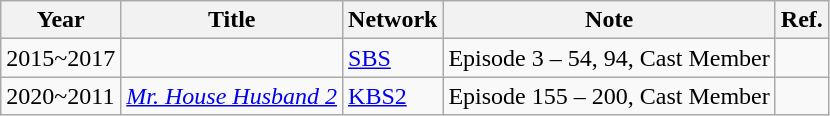<table class="wikitable">
<tr>
<th>Year</th>
<th>Title</th>
<th>Network</th>
<th>Note</th>
<th>Ref.</th>
</tr>
<tr>
<td>2015~2017</td>
<td><em></em></td>
<td><a href='#'>SBS</a></td>
<td>Episode 3 – 54, 94, Cast Member</td>
</tr>
<tr>
<td>2020~2011</td>
<td><em><a href='#'>Mr. House Husband 2</a></em></td>
<td><a href='#'>KBS2</a></td>
<td>Episode 155 – 200, Cast Member</td>
<td></td>
</tr>
</table>
